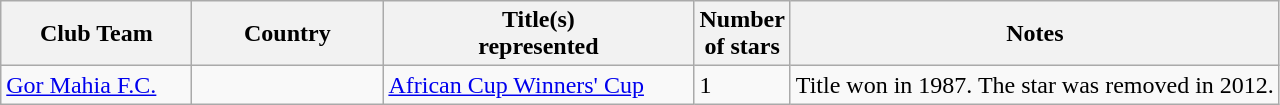<table class="wikitable sortable">
<tr>
<th width=120>Club Team</th>
<th width=120>Country</th>
<th width=200>Title(s)<br>represented</th>
<th>Number<br>of stars</th>
<th class="unsortable">Notes</th>
</tr>
<tr>
<td><a href='#'>Gor Mahia F.C.</a></td>
<td></td>
<td><a href='#'>African Cup Winners' Cup</a></td>
<td>1</td>
<td>Title won in 1987. The star was removed in 2012.</td>
</tr>
</table>
